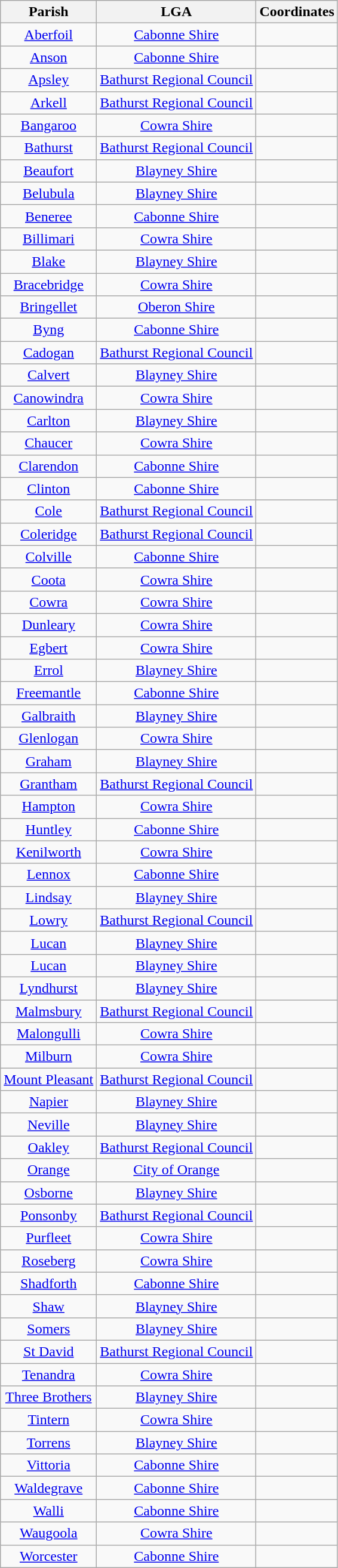<table class="wikitable" style="text-align:center">
<tr>
<th>Parish</th>
<th>LGA</th>
<th>Coordinates</th>
</tr>
<tr>
<td><a href='#'>Aberfoil</a></td>
<td><a href='#'>Cabonne Shire</a></td>
<td></td>
</tr>
<tr>
<td><a href='#'>Anson</a></td>
<td><a href='#'>Cabonne Shire</a></td>
<td></td>
</tr>
<tr>
<td><a href='#'>Apsley</a></td>
<td><a href='#'>Bathurst Regional Council</a></td>
<td></td>
</tr>
<tr>
<td><a href='#'>Arkell</a></td>
<td><a href='#'>Bathurst Regional Council</a></td>
<td></td>
</tr>
<tr>
<td><a href='#'>Bangaroo</a></td>
<td><a href='#'>Cowra Shire</a></td>
<td></td>
</tr>
<tr>
<td><a href='#'>Bathurst</a></td>
<td><a href='#'>Bathurst Regional Council</a></td>
<td></td>
</tr>
<tr>
<td><a href='#'>Beaufort</a></td>
<td><a href='#'>Blayney Shire</a></td>
<td></td>
</tr>
<tr>
<td><a href='#'>Belubula</a></td>
<td><a href='#'>Blayney Shire</a></td>
<td></td>
</tr>
<tr>
<td><a href='#'>Beneree</a></td>
<td><a href='#'>Cabonne Shire</a></td>
<td></td>
</tr>
<tr>
<td><a href='#'>Billimari</a></td>
<td><a href='#'>Cowra Shire</a></td>
<td></td>
</tr>
<tr>
<td><a href='#'>Blake</a></td>
<td><a href='#'>Blayney Shire</a></td>
<td></td>
</tr>
<tr>
<td><a href='#'>Bracebridge</a></td>
<td><a href='#'>Cowra Shire</a></td>
<td></td>
</tr>
<tr>
<td><a href='#'>Bringellet</a></td>
<td><a href='#'>Oberon Shire</a></td>
<td></td>
</tr>
<tr>
<td><a href='#'>Byng</a></td>
<td><a href='#'>Cabonne Shire</a></td>
<td></td>
</tr>
<tr>
<td><a href='#'>Cadogan</a></td>
<td><a href='#'>Bathurst Regional Council</a></td>
<td></td>
</tr>
<tr>
<td><a href='#'>Calvert</a></td>
<td><a href='#'>Blayney Shire</a></td>
<td></td>
</tr>
<tr>
<td><a href='#'>Canowindra</a></td>
<td><a href='#'>Cowra Shire</a></td>
<td></td>
</tr>
<tr>
<td><a href='#'>Carlton</a></td>
<td><a href='#'>Blayney Shire</a></td>
<td></td>
</tr>
<tr>
<td><a href='#'>Chaucer</a></td>
<td><a href='#'>Cowra Shire</a></td>
<td></td>
</tr>
<tr>
<td><a href='#'>Clarendon</a></td>
<td><a href='#'>Cabonne Shire</a></td>
<td></td>
</tr>
<tr>
<td><a href='#'>Clinton</a></td>
<td><a href='#'>Cabonne Shire</a></td>
<td></td>
</tr>
<tr>
<td><a href='#'>Cole</a></td>
<td><a href='#'>Bathurst Regional Council</a></td>
<td></td>
</tr>
<tr>
<td><a href='#'>Coleridge</a></td>
<td><a href='#'>Bathurst Regional Council</a></td>
<td></td>
</tr>
<tr>
<td><a href='#'>Colville</a></td>
<td><a href='#'>Cabonne Shire</a></td>
<td></td>
</tr>
<tr>
<td><a href='#'>Coota</a></td>
<td><a href='#'>Cowra Shire</a></td>
<td></td>
</tr>
<tr>
<td><a href='#'>Cowra</a></td>
<td><a href='#'>Cowra Shire</a></td>
<td></td>
</tr>
<tr>
<td><a href='#'>Dunleary</a></td>
<td><a href='#'>Cowra Shire</a></td>
<td></td>
</tr>
<tr>
<td><a href='#'>Egbert</a></td>
<td><a href='#'>Cowra Shire</a></td>
<td></td>
</tr>
<tr>
<td><a href='#'>Errol</a></td>
<td><a href='#'>Blayney Shire</a></td>
<td></td>
</tr>
<tr>
<td><a href='#'>Freemantle</a></td>
<td><a href='#'>Cabonne Shire</a></td>
<td></td>
</tr>
<tr>
<td><a href='#'>Galbraith</a></td>
<td><a href='#'>Blayney Shire</a></td>
<td></td>
</tr>
<tr>
<td><a href='#'>Glenlogan</a></td>
<td><a href='#'>Cowra Shire</a></td>
<td></td>
</tr>
<tr>
<td><a href='#'>Graham</a></td>
<td><a href='#'>Blayney Shire</a></td>
<td></td>
</tr>
<tr>
<td><a href='#'>Grantham</a></td>
<td><a href='#'>Bathurst Regional Council</a></td>
<td></td>
</tr>
<tr>
<td><a href='#'>Hampton</a></td>
<td><a href='#'>Cowra Shire</a></td>
<td></td>
</tr>
<tr>
<td><a href='#'>Huntley</a></td>
<td><a href='#'>Cabonne Shire</a></td>
<td></td>
</tr>
<tr>
<td><a href='#'>Kenilworth</a></td>
<td><a href='#'>Cowra Shire</a></td>
<td></td>
</tr>
<tr>
<td><a href='#'>Lennox</a></td>
<td><a href='#'>Cabonne Shire</a></td>
<td></td>
</tr>
<tr>
<td><a href='#'>Lindsay</a></td>
<td><a href='#'>Blayney Shire</a></td>
<td></td>
</tr>
<tr>
<td><a href='#'>Lowry</a></td>
<td><a href='#'>Bathurst Regional Council</a></td>
<td></td>
</tr>
<tr>
<td><a href='#'>Lucan</a></td>
<td><a href='#'>Blayney Shire</a></td>
<td></td>
</tr>
<tr>
<td><a href='#'>Lucan</a></td>
<td><a href='#'>Blayney Shire</a></td>
<td></td>
</tr>
<tr>
<td><a href='#'>Lyndhurst</a></td>
<td><a href='#'>Blayney Shire</a></td>
<td></td>
</tr>
<tr>
<td><a href='#'>Malmsbury</a></td>
<td><a href='#'>Bathurst Regional Council</a></td>
<td></td>
</tr>
<tr>
<td><a href='#'>Malongulli</a></td>
<td><a href='#'>Cowra Shire</a></td>
<td></td>
</tr>
<tr>
<td><a href='#'>Milburn</a></td>
<td><a href='#'>Cowra Shire</a></td>
<td></td>
</tr>
<tr>
<td><a href='#'>Mount Pleasant</a></td>
<td><a href='#'>Bathurst Regional Council</a></td>
<td></td>
</tr>
<tr>
<td><a href='#'>Napier</a></td>
<td><a href='#'>Blayney Shire</a></td>
<td></td>
</tr>
<tr>
<td><a href='#'>Neville</a></td>
<td><a href='#'>Blayney Shire</a></td>
<td></td>
</tr>
<tr>
<td><a href='#'>Oakley</a></td>
<td><a href='#'>Bathurst Regional Council</a></td>
<td></td>
</tr>
<tr>
<td><a href='#'>Orange</a></td>
<td><a href='#'>City of Orange</a></td>
<td></td>
</tr>
<tr>
<td><a href='#'>Osborne</a></td>
<td><a href='#'>Blayney Shire</a></td>
<td></td>
</tr>
<tr>
<td><a href='#'>Ponsonby</a></td>
<td><a href='#'>Bathurst Regional Council</a></td>
<td></td>
</tr>
<tr>
<td><a href='#'>Purfleet</a></td>
<td><a href='#'>Cowra Shire</a></td>
<td></td>
</tr>
<tr>
<td><a href='#'>Roseberg</a></td>
<td><a href='#'>Cowra Shire</a></td>
<td></td>
</tr>
<tr>
<td><a href='#'>Shadforth</a></td>
<td><a href='#'>Cabonne Shire</a></td>
<td></td>
</tr>
<tr>
<td><a href='#'>Shaw</a></td>
<td><a href='#'>Blayney Shire</a></td>
<td></td>
</tr>
<tr>
<td><a href='#'>Somers</a></td>
<td><a href='#'>Blayney Shire</a></td>
<td></td>
</tr>
<tr>
<td><a href='#'>St David</a></td>
<td><a href='#'>Bathurst Regional Council</a></td>
<td></td>
</tr>
<tr>
<td><a href='#'>Tenandra</a></td>
<td><a href='#'>Cowra Shire</a></td>
<td></td>
</tr>
<tr>
<td><a href='#'>Three Brothers</a></td>
<td><a href='#'>Blayney Shire</a></td>
<td></td>
</tr>
<tr>
<td><a href='#'>Tintern</a></td>
<td><a href='#'>Cowra Shire</a></td>
<td></td>
</tr>
<tr>
<td><a href='#'>Torrens</a></td>
<td><a href='#'>Blayney Shire</a></td>
<td></td>
</tr>
<tr>
<td><a href='#'>Vittoria</a></td>
<td><a href='#'>Cabonne Shire</a></td>
<td></td>
</tr>
<tr>
<td><a href='#'>Waldegrave</a></td>
<td><a href='#'>Cabonne Shire</a></td>
<td></td>
</tr>
<tr>
<td><a href='#'>Walli</a></td>
<td><a href='#'>Cabonne Shire</a></td>
<td></td>
</tr>
<tr>
<td><a href='#'>Waugoola</a></td>
<td><a href='#'>Cowra Shire</a></td>
<td></td>
</tr>
<tr>
<td><a href='#'>Worcester</a></td>
<td><a href='#'>Cabonne Shire</a></td>
<td></td>
</tr>
</table>
